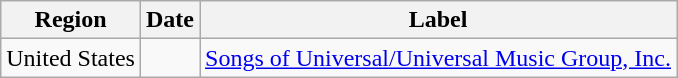<table class="wikitable plainrowheaders">
<tr>
<th scope="col">Region</th>
<th scope="col">Date</th>
<th scope="col">Label</th>
</tr>
<tr>
<td>United States</td>
<td></td>
<td><a href='#'>Songs of Universal/Universal Music Group, Inc.</a></td>
</tr>
</table>
